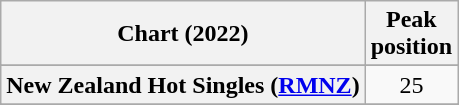<table class="wikitable sortable plainrowheaders" style="text-align:center">
<tr>
<th scope="col">Chart (2022)</th>
<th scope="col">Peak<br>position</th>
</tr>
<tr>
</tr>
<tr>
<th scope="row">New Zealand Hot Singles (<a href='#'>RMNZ</a>)</th>
<td>25</td>
</tr>
<tr>
</tr>
<tr>
</tr>
</table>
